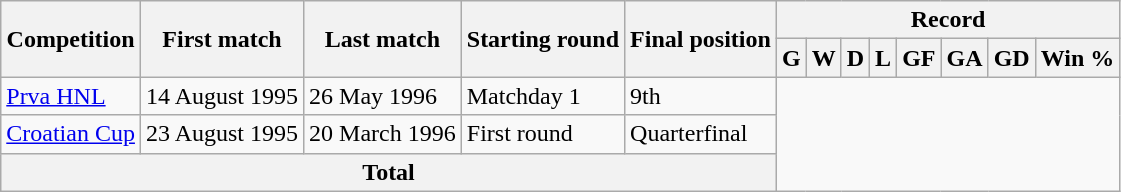<table class="wikitable" style="text-align: center">
<tr>
<th rowspan="2">Competition</th>
<th rowspan="2">First match</th>
<th rowspan="2">Last match</th>
<th rowspan="2">Starting round</th>
<th rowspan="2">Final position</th>
<th colspan="8">Record</th>
</tr>
<tr>
<th>G</th>
<th>W</th>
<th>D</th>
<th>L</th>
<th>GF</th>
<th>GA</th>
<th>GD</th>
<th>Win %</th>
</tr>
<tr>
<td align=left><a href='#'>Prva HNL</a></td>
<td align=left>14 August 1995</td>
<td align=left>26 May 1996</td>
<td align=left>Matchday 1</td>
<td align=left>9th<br></td>
</tr>
<tr>
<td align=left><a href='#'>Croatian Cup</a></td>
<td align=left>23 August 1995</td>
<td align=left>20 March 1996</td>
<td align=left>First round</td>
<td align=left>Quarterfinal<br></td>
</tr>
<tr>
<th colspan="5">Total<br></th>
</tr>
</table>
